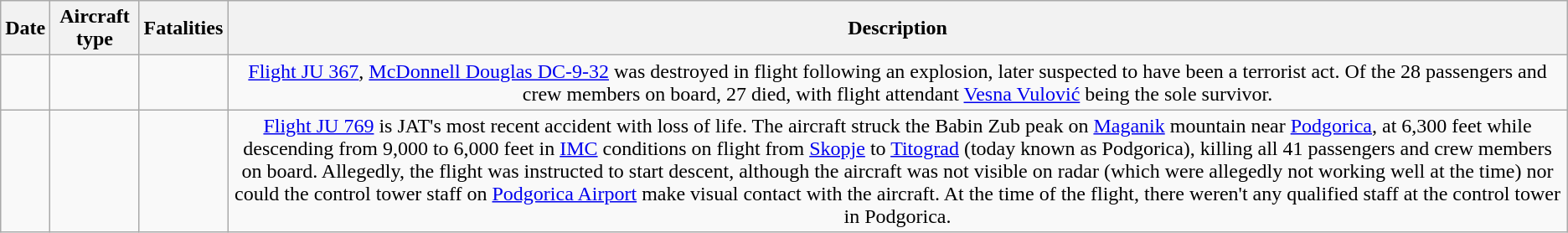<table class="wikitable">
<tr>
<th>Date</th>
<th>Aircraft type</th>
<th>Fatalities</th>
<th>Description</th>
</tr>
<tr>
<td></td>
<td></td>
<td align=center></td>
<td style="text-align:center;"><a href='#'>Flight JU 367</a>, <a href='#'>McDonnell Douglas DC-9-32</a> was destroyed in flight following an explosion, later suspected to have been a terrorist act. Of the 28 passengers and crew members on board, 27 died, with flight attendant <a href='#'>Vesna Vulović</a> being the sole survivor.</td>
</tr>
<tr>
<td nowrap></td>
<td></td>
<td align=center></td>
<td style="text-align:center;"><a href='#'>Flight JU 769</a> is JAT's most recent accident with loss of life. The aircraft struck the Babin Zub peak on <a href='#'>Maganik</a> mountain near <a href='#'>Podgorica</a>, at 6,300 feet while descending from 9,000 to 6,000 feet in <a href='#'>IMC</a> conditions on flight from <a href='#'>Skopje</a> to <a href='#'>Titograd</a> (today known as Podgorica), killing all 41 passengers and crew members on board. Allegedly, the flight was instructed to start descent, although the aircraft was not visible on radar (which were allegedly not working well at the time) nor could the control tower staff on <a href='#'>Podgorica Airport</a> make visual contact with the aircraft. At the time of the flight, there weren't any qualified staff at the control tower in Podgorica.</td>
</tr>
</table>
